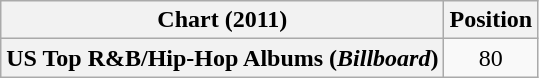<table class="wikitable plainrowheaders" style="text-align:center">
<tr>
<th scope="col">Chart (2011)</th>
<th scope="col">Position</th>
</tr>
<tr>
<th scope="row">US Top R&B/Hip-Hop Albums (<em>Billboard</em>)</th>
<td>80</td>
</tr>
</table>
